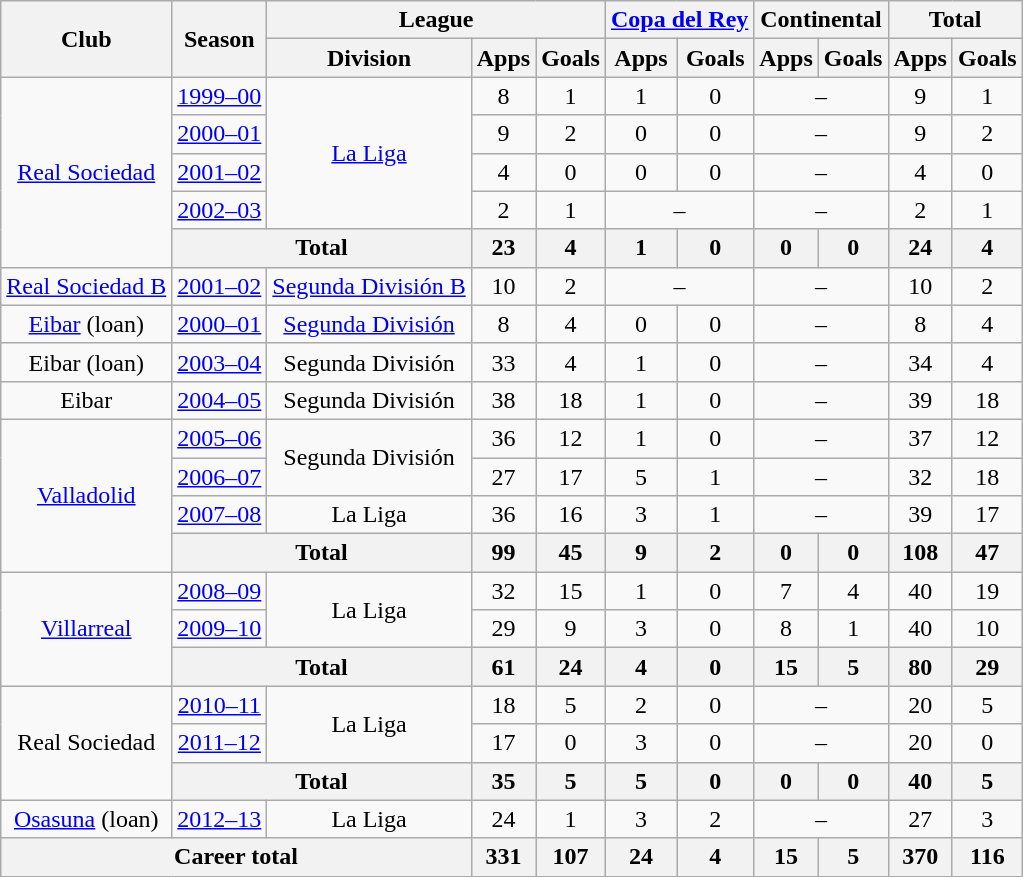<table class="wikitable" style="text-align:center">
<tr>
<th rowspan="2">Club</th>
<th rowspan="2">Season</th>
<th colspan="3">League</th>
<th colspan="2"><a href='#'>Copa del Rey</a></th>
<th colspan="2">Continental</th>
<th colspan="2">Total</th>
</tr>
<tr>
<th>Division</th>
<th>Apps</th>
<th>Goals</th>
<th>Apps</th>
<th>Goals</th>
<th>Apps</th>
<th>Goals</th>
<th>Apps</th>
<th>Goals</th>
</tr>
<tr>
<td rowspan="5"><a href='#'>Real Sociedad</a></td>
<td><a href='#'>1999–00</a></td>
<td rowspan="4"><a href='#'>La Liga</a></td>
<td>8</td>
<td>1</td>
<td>1</td>
<td>0</td>
<td colspan="2">–</td>
<td>9</td>
<td>1</td>
</tr>
<tr>
<td><a href='#'>2000–01</a></td>
<td>9</td>
<td>2</td>
<td>0</td>
<td>0</td>
<td colspan="2">–</td>
<td>9</td>
<td>2</td>
</tr>
<tr>
<td><a href='#'>2001–02</a></td>
<td>4</td>
<td>0</td>
<td>0</td>
<td>0</td>
<td colspan="2">–</td>
<td>4</td>
<td>0</td>
</tr>
<tr>
<td><a href='#'>2002–03</a></td>
<td>2</td>
<td>1</td>
<td colspan="2">–</td>
<td colspan="2">–</td>
<td>2</td>
<td>1</td>
</tr>
<tr>
<th colspan="2">Total</th>
<th>23</th>
<th>4</th>
<th>1</th>
<th>0</th>
<th>0</th>
<th>0</th>
<th>24</th>
<th>4</th>
</tr>
<tr>
<td><a href='#'>Real Sociedad B</a></td>
<td><a href='#'>2001–02</a></td>
<td><a href='#'>Segunda División B</a></td>
<td>10</td>
<td>2</td>
<td colspan="2">–</td>
<td colspan="2">–</td>
<td>10</td>
<td>2</td>
</tr>
<tr>
<td><a href='#'>Eibar</a> (loan)</td>
<td><a href='#'>2000–01</a></td>
<td><a href='#'>Segunda División</a></td>
<td>8</td>
<td>4</td>
<td>0</td>
<td>0</td>
<td colspan="2">–</td>
<td>8</td>
<td>4</td>
</tr>
<tr>
<td>Eibar (loan)</td>
<td><a href='#'>2003–04</a></td>
<td>Segunda División</td>
<td>33</td>
<td>4</td>
<td>1</td>
<td>0</td>
<td colspan="2">–</td>
<td>34</td>
<td>4</td>
</tr>
<tr>
<td>Eibar</td>
<td><a href='#'>2004–05</a></td>
<td>Segunda División</td>
<td>38</td>
<td>18</td>
<td>1</td>
<td>0</td>
<td colspan="2">–</td>
<td>39</td>
<td>18</td>
</tr>
<tr>
<td rowspan="4"><a href='#'>Valladolid</a></td>
<td><a href='#'>2005–06</a></td>
<td rowspan="2">Segunda División</td>
<td>36</td>
<td>12</td>
<td>1</td>
<td>0</td>
<td colspan="2">–</td>
<td>37</td>
<td>12</td>
</tr>
<tr>
<td><a href='#'>2006–07</a></td>
<td>27</td>
<td>17</td>
<td>5</td>
<td>1</td>
<td colspan="2">–</td>
<td>32</td>
<td>18</td>
</tr>
<tr>
<td><a href='#'>2007–08</a></td>
<td>La Liga</td>
<td>36</td>
<td>16</td>
<td>3</td>
<td>1</td>
<td colspan="2">–</td>
<td>39</td>
<td>17</td>
</tr>
<tr>
<th colspan="2">Total</th>
<th>99</th>
<th>45</th>
<th>9</th>
<th>2</th>
<th>0</th>
<th>0</th>
<th>108</th>
<th>47</th>
</tr>
<tr>
<td rowspan="3"><a href='#'>Villarreal</a></td>
<td><a href='#'>2008–09</a></td>
<td rowspan="2">La Liga</td>
<td>32</td>
<td>15</td>
<td>1</td>
<td>0</td>
<td>7</td>
<td>4</td>
<td>40</td>
<td>19</td>
</tr>
<tr>
<td><a href='#'>2009–10</a></td>
<td>29</td>
<td>9</td>
<td>3</td>
<td>0</td>
<td>8</td>
<td>1</td>
<td>40</td>
<td>10</td>
</tr>
<tr>
<th colspan="2">Total</th>
<th>61</th>
<th>24</th>
<th>4</th>
<th>0</th>
<th>15</th>
<th>5</th>
<th>80</th>
<th>29</th>
</tr>
<tr>
<td rowspan="3">Real Sociedad</td>
<td><a href='#'>2010–11</a></td>
<td rowspan="2">La Liga</td>
<td>18</td>
<td>5</td>
<td>2</td>
<td>0</td>
<td colspan="2">–</td>
<td>20</td>
<td>5</td>
</tr>
<tr>
<td><a href='#'>2011–12</a></td>
<td>17</td>
<td>0</td>
<td>3</td>
<td>0</td>
<td colspan="2">–</td>
<td>20</td>
<td>0</td>
</tr>
<tr>
<th colspan="2">Total</th>
<th>35</th>
<th>5</th>
<th>5</th>
<th>0</th>
<th>0</th>
<th>0</th>
<th>40</th>
<th>5</th>
</tr>
<tr>
<td><a href='#'>Osasuna</a> (loan)</td>
<td><a href='#'>2012–13</a></td>
<td>La Liga</td>
<td>24</td>
<td>1</td>
<td>3</td>
<td>2</td>
<td colspan="2">–</td>
<td>27</td>
<td>3</td>
</tr>
<tr>
<th colspan="3">Career total</th>
<th>331</th>
<th>107</th>
<th>24</th>
<th>4</th>
<th>15</th>
<th>5</th>
<th>370</th>
<th>116</th>
</tr>
</table>
